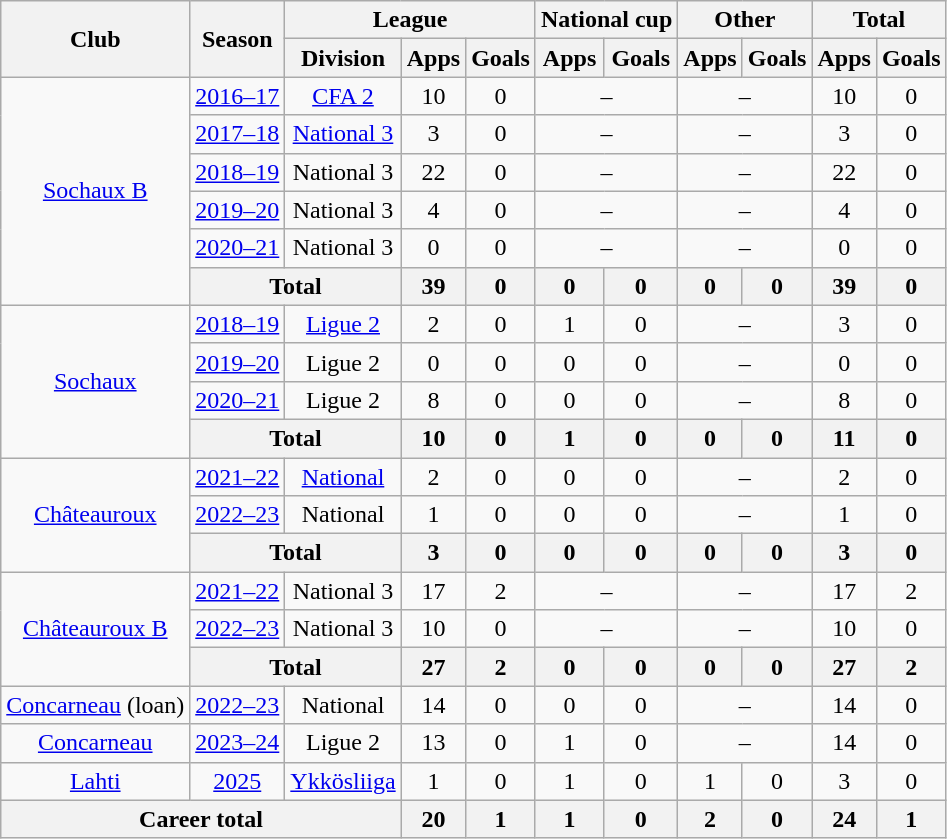<table class="wikitable" style="text-align:center">
<tr>
<th rowspan="2">Club</th>
<th rowspan="2">Season</th>
<th colspan="3">League</th>
<th colspan="2">National cup</th>
<th colspan="2">Other</th>
<th colspan="2">Total</th>
</tr>
<tr>
<th>Division</th>
<th>Apps</th>
<th>Goals</th>
<th>Apps</th>
<th>Goals</th>
<th>Apps</th>
<th>Goals</th>
<th>Apps</th>
<th>Goals</th>
</tr>
<tr>
<td rowspan=6><a href='#'>Sochaux B</a></td>
<td><a href='#'>2016–17</a></td>
<td><a href='#'>CFA 2</a></td>
<td>10</td>
<td>0</td>
<td colspan=2>–</td>
<td colspan=2>–</td>
<td>10</td>
<td>0</td>
</tr>
<tr>
<td><a href='#'>2017–18</a></td>
<td><a href='#'>National 3</a></td>
<td>3</td>
<td>0</td>
<td colspan=2>–</td>
<td colspan=2>–</td>
<td>3</td>
<td>0</td>
</tr>
<tr>
<td><a href='#'>2018–19</a></td>
<td>National 3</td>
<td>22</td>
<td>0</td>
<td colspan=2>–</td>
<td colspan=2>–</td>
<td>22</td>
<td>0</td>
</tr>
<tr>
<td><a href='#'>2019–20</a></td>
<td>National 3</td>
<td>4</td>
<td>0</td>
<td colspan=2>–</td>
<td colspan=2>–</td>
<td>4</td>
<td>0</td>
</tr>
<tr>
<td><a href='#'>2020–21</a></td>
<td>National 3</td>
<td>0</td>
<td>0</td>
<td colspan=2>–</td>
<td colspan=2>–</td>
<td>0</td>
<td>0</td>
</tr>
<tr>
<th colspan=2>Total</th>
<th>39</th>
<th>0</th>
<th>0</th>
<th>0</th>
<th>0</th>
<th>0</th>
<th>39</th>
<th>0</th>
</tr>
<tr>
<td rowspan=4><a href='#'>Sochaux</a></td>
<td><a href='#'>2018–19</a></td>
<td><a href='#'>Ligue 2</a></td>
<td>2</td>
<td>0</td>
<td>1</td>
<td>0</td>
<td colspan=2>–</td>
<td>3</td>
<td>0</td>
</tr>
<tr>
<td><a href='#'>2019–20</a></td>
<td>Ligue 2</td>
<td>0</td>
<td>0</td>
<td>0</td>
<td>0</td>
<td colspan=2>–</td>
<td>0</td>
<td>0</td>
</tr>
<tr>
<td><a href='#'>2020–21</a></td>
<td>Ligue 2</td>
<td>8</td>
<td>0</td>
<td>0</td>
<td>0</td>
<td colspan=2>–</td>
<td>8</td>
<td>0</td>
</tr>
<tr>
<th colspan=2>Total</th>
<th>10</th>
<th>0</th>
<th>1</th>
<th>0</th>
<th>0</th>
<th>0</th>
<th>11</th>
<th>0</th>
</tr>
<tr>
<td rowspan=3><a href='#'>Châteauroux</a></td>
<td><a href='#'>2021–22</a></td>
<td><a href='#'>National</a></td>
<td>2</td>
<td>0</td>
<td>0</td>
<td>0</td>
<td colspan=2>–</td>
<td>2</td>
<td>0</td>
</tr>
<tr>
<td><a href='#'>2022–23</a></td>
<td>National</td>
<td>1</td>
<td>0</td>
<td>0</td>
<td>0</td>
<td colspan=2>–</td>
<td>1</td>
<td>0</td>
</tr>
<tr>
<th colspan=2>Total</th>
<th>3</th>
<th>0</th>
<th>0</th>
<th>0</th>
<th>0</th>
<th>0</th>
<th>3</th>
<th>0</th>
</tr>
<tr>
<td rowspan=3><a href='#'>Châteauroux B</a></td>
<td><a href='#'>2021–22</a></td>
<td>National 3</td>
<td>17</td>
<td>2</td>
<td colspan=2>–</td>
<td colspan=2>–</td>
<td>17</td>
<td>2</td>
</tr>
<tr>
<td><a href='#'>2022–23</a></td>
<td>National 3</td>
<td>10</td>
<td>0</td>
<td colspan=2>–</td>
<td colspan=2>–</td>
<td>10</td>
<td>0</td>
</tr>
<tr>
<th colspan=2>Total</th>
<th>27</th>
<th>2</th>
<th>0</th>
<th>0</th>
<th>0</th>
<th>0</th>
<th>27</th>
<th>2</th>
</tr>
<tr>
<td><a href='#'>Concarneau</a> (loan)</td>
<td><a href='#'>2022–23</a></td>
<td>National</td>
<td>14</td>
<td>0</td>
<td>0</td>
<td>0</td>
<td colspan=2>–</td>
<td>14</td>
<td>0</td>
</tr>
<tr>
<td><a href='#'>Concarneau</a></td>
<td><a href='#'>2023–24</a></td>
<td>Ligue 2</td>
<td>13</td>
<td>0</td>
<td>1</td>
<td>0</td>
<td colspan=2>–</td>
<td>14</td>
<td>0</td>
</tr>
<tr>
<td><a href='#'>Lahti</a></td>
<td><a href='#'>2025</a></td>
<td><a href='#'>Ykkösliiga</a></td>
<td>1</td>
<td>0</td>
<td>1</td>
<td>0</td>
<td>1</td>
<td>0</td>
<td>3</td>
<td>0</td>
</tr>
<tr>
<th colspan="3">Career total</th>
<th>20</th>
<th>1</th>
<th>1</th>
<th>0</th>
<th>2</th>
<th>0</th>
<th>24</th>
<th>1</th>
</tr>
</table>
